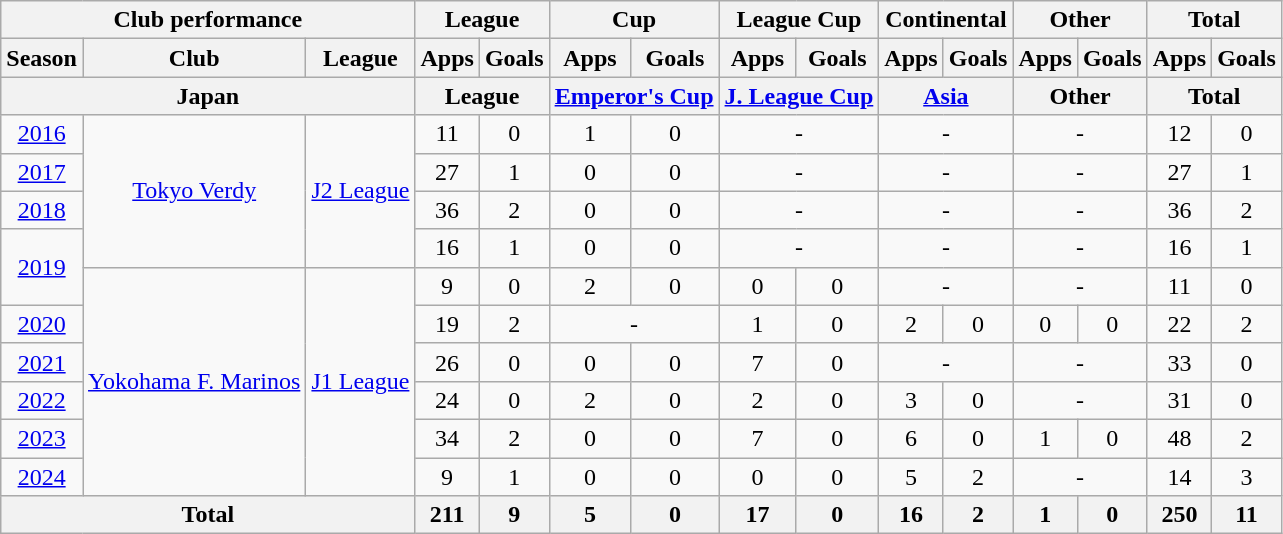<table class="wikitable" style="text-align:center;">
<tr>
<th colspan=3>Club performance</th>
<th colspan=2>League</th>
<th colspan=2>Cup</th>
<th colspan=2>League Cup</th>
<th colspan=2>Continental</th>
<th colspan=2>Other</th>
<th colspan=2>Total</th>
</tr>
<tr>
<th>Season</th>
<th>Club</th>
<th>League</th>
<th>Apps</th>
<th>Goals</th>
<th>Apps</th>
<th>Goals</th>
<th>Apps</th>
<th>Goals</th>
<th>Apps</th>
<th>Goals</th>
<th>Apps</th>
<th>Goals</th>
<th>Apps</th>
<th>Goals</th>
</tr>
<tr>
<th colspan=3>Japan</th>
<th colspan=2>League</th>
<th colspan=2><a href='#'>Emperor's Cup</a></th>
<th colspan=2><a href='#'>J. League Cup</a></th>
<th colspan=2><a href='#'>Asia</a></th>
<th colspan=2>Other</th>
<th colspan=2>Total</th>
</tr>
<tr>
<td><a href='#'>2016</a></td>
<td rowspan="4"><a href='#'>Tokyo Verdy</a></td>
<td rowspan="4"><a href='#'>J2 League</a></td>
<td>11</td>
<td>0</td>
<td>1</td>
<td>0</td>
<td colspan="2">-</td>
<td colspan="2">-</td>
<td colspan="2">-</td>
<td>12</td>
<td>0</td>
</tr>
<tr>
<td><a href='#'>2017</a></td>
<td>27</td>
<td>1</td>
<td>0</td>
<td>0</td>
<td colspan="2">-</td>
<td colspan="2">-</td>
<td colspan="2">-</td>
<td>27</td>
<td>1</td>
</tr>
<tr>
<td><a href='#'>2018</a></td>
<td>36</td>
<td>2</td>
<td>0</td>
<td>0</td>
<td colspan="2">-</td>
<td colspan="2">-</td>
<td colspan="2">-</td>
<td>36</td>
<td>2</td>
</tr>
<tr>
<td rowspan="2"><a href='#'>2019</a></td>
<td>16</td>
<td>1</td>
<td>0</td>
<td>0</td>
<td colspan="2">-</td>
<td colspan="2">-</td>
<td colspan="2">-</td>
<td>16</td>
<td>1</td>
</tr>
<tr>
<td rowspan="6"><a href='#'>Yokohama F. Marinos</a></td>
<td rowspan="6"><a href='#'>J1 League</a></td>
<td>9</td>
<td>0</td>
<td>2</td>
<td>0</td>
<td>0</td>
<td>0</td>
<td colspan="2">-</td>
<td colspan="2">-</td>
<td>11</td>
<td>0</td>
</tr>
<tr>
<td><a href='#'>2020</a></td>
<td>19</td>
<td>2</td>
<td colspan="2">-</td>
<td>1</td>
<td>0</td>
<td>2</td>
<td>0</td>
<td>0</td>
<td>0</td>
<td>22</td>
<td>2</td>
</tr>
<tr>
<td><a href='#'>2021</a></td>
<td>26</td>
<td>0</td>
<td>0</td>
<td>0</td>
<td>7</td>
<td>0</td>
<td colspan="2">-</td>
<td colspan="2">-</td>
<td>33</td>
<td>0</td>
</tr>
<tr>
<td><a href='#'>2022</a></td>
<td>24</td>
<td>0</td>
<td>2</td>
<td>0</td>
<td>2</td>
<td>0</td>
<td>3</td>
<td>0</td>
<td colspan="2">-</td>
<td>31</td>
<td>0</td>
</tr>
<tr>
<td><a href='#'>2023</a></td>
<td>34</td>
<td>2</td>
<td>0</td>
<td>0</td>
<td>7</td>
<td>0</td>
<td>6</td>
<td>0</td>
<td>1</td>
<td>0</td>
<td>48</td>
<td>2</td>
</tr>
<tr>
<td><a href='#'>2024</a></td>
<td>9</td>
<td>1</td>
<td>0</td>
<td>0</td>
<td>0</td>
<td>0</td>
<td>5</td>
<td>2</td>
<td colspan="2">-</td>
<td>14</td>
<td>3</td>
</tr>
<tr>
<th colspan=3>Total</th>
<th>211</th>
<th>9</th>
<th>5</th>
<th>0</th>
<th>17</th>
<th>0</th>
<th>16</th>
<th>2</th>
<th>1</th>
<th>0</th>
<th>250</th>
<th>11</th>
</tr>
</table>
